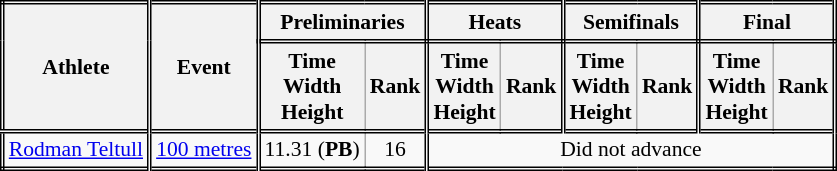<table class=wikitable style="font-size:90%; border: double;">
<tr>
<th rowspan="2" style="border-right:double">Athlete</th>
<th rowspan="2" style="border-right:double">Event</th>
<th colspan="2" style="border-right:double; border-bottom:double;">Preliminaries</th>
<th colspan="2" style="border-right:double; border-bottom:double;">Heats</th>
<th colspan="2" style="border-right:double; border-bottom:double;">Semifinals</th>
<th colspan="2" style="border-right:double; border-bottom:double;">Final</th>
</tr>
<tr>
<th>Time<br>Width<br>Height</th>
<th style="border-right:double">Rank</th>
<th>Time<br>Width<br>Height</th>
<th style="border-right:double">Rank</th>
<th>Time<br>Width<br>Height</th>
<th style="border-right:double">Rank</th>
<th>Time<br>Width<br>Height</th>
<th style="border-right:double">Rank</th>
</tr>
<tr style="border-top: double;">
<td style="border-right:double"><a href='#'>Rodman Teltull</a></td>
<td style="border-right:double"><a href='#'>100 metres</a></td>
<td align=center>11.31 (<strong>PB</strong>)</td>
<td style="border-right:double" align=center>16</td>
<td colspan="6" align=center>Did not advance</td>
</tr>
</table>
